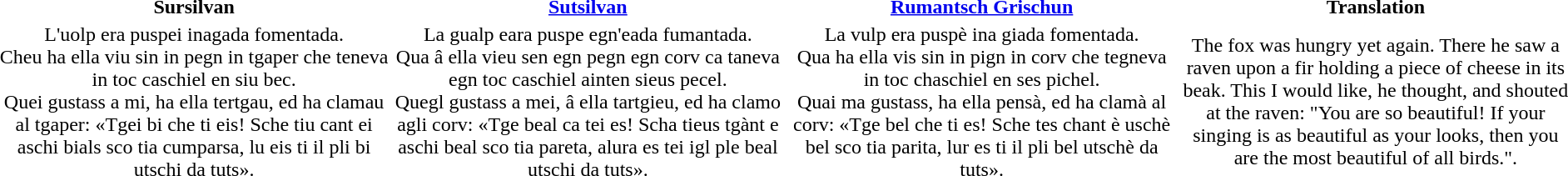<table border="0" style="width:100%; font-family:serif; font-size:100%; text-align:center;">
<tr>
<th style="width:12.5%;">Sursilvan<br></th>
<th style="width:12.5%;"><a href='#'>Sutsilvan</a><br></th>
<th style="width:12.5%;"><a href='#'>Rumantsch Grischun</a><br></th>
<th style="width:12.5%;">Translation</th>
</tr>
<tr>
<td>L'uolp era puspei inagada fomentada.<br>Cheu ha ella viu sin in pegn in tgaper che teneva in toc caschiel en siu bec.<br>Quei gustass a mi, ha ella tertgau, ed ha clamau al tgaper: «Tgei bi che ti eis! Sche tiu cant ei aschi bials sco tia cumparsa, lu eis ti il pli bi utschi da tuts».</td>
<td>La gualp eara puspe egn'eada fumantada.<br>Qua â ella vieu sen egn pegn egn corv ca taneva egn toc caschiel ainten sieus pecel.<br>Quegl gustass a mei, â ella tartgieu, ed ha clamo agli corv: «Tge beal ca tei es! Scha tieus tgànt e aschi beal sco tia pareta, alura es tei igl ple beal utschi da tuts».</td>
<td>La vulp era puspè ina giada fomentada.<br>Qua ha ella vis sin in pign in corv che tegneva in toc chaschiel en ses pichel.<br>Quai ma gustass, ha ella pensà, ed ha clamà al corv: «Tge bel che ti es! Sche tes chant è uschè bel sco tia parita, lur es ti il pli bel utschè da tuts».</td>
<td>The fox was hungry yet again. There he saw a raven upon a fir holding a piece of cheese in its beak. This I would like, he thought, and shouted at the raven: "You are so beautiful! If your singing is as beautiful as your looks, then you are the most beautiful of all birds.".</td>
</tr>
</table>
